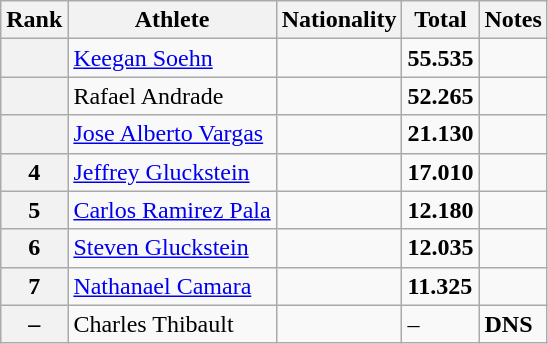<table class="wikitable sortable" style="text-align:left">
<tr>
<th scope=col>Rank</th>
<th scope=col>Athlete</th>
<th scope=col>Nationality</th>
<th scope=col>Total</th>
<th scope=col>Notes</th>
</tr>
<tr>
<th scope=row></th>
<td align=left><a href='#'>Keegan Soehn</a></td>
<td></td>
<td><strong>55.535</strong></td>
<td></td>
</tr>
<tr>
<th scope=row></th>
<td align=left>Rafael Andrade</td>
<td></td>
<td><strong>52.265</strong></td>
<td></td>
</tr>
<tr>
<th scope=row></th>
<td align=left><a href='#'>Jose Alberto Vargas</a></td>
<td></td>
<td><strong>21.130</strong></td>
<td></td>
</tr>
<tr>
<th scope=row>4</th>
<td align=left><a href='#'>Jeffrey Gluckstein</a></td>
<td></td>
<td><strong>17.010</strong></td>
<td></td>
</tr>
<tr>
<th scope=row>5</th>
<td align=left><a href='#'>Carlos Ramirez Pala</a></td>
<td></td>
<td><strong>12.180</strong></td>
<td></td>
</tr>
<tr>
<th scope=row>6</th>
<td align=left><a href='#'>Steven Gluckstein</a></td>
<td></td>
<td><strong>12.035</strong></td>
<td></td>
</tr>
<tr>
<th scope=row>7</th>
<td align=left><a href='#'>Nathanael Camara</a></td>
<td></td>
<td><strong>11.325</strong></td>
<td></td>
</tr>
<tr>
<th scope=row>–</th>
<td align=left>Charles Thibault</td>
<td></td>
<td>–</td>
<td><strong>DNS</strong></td>
</tr>
</table>
